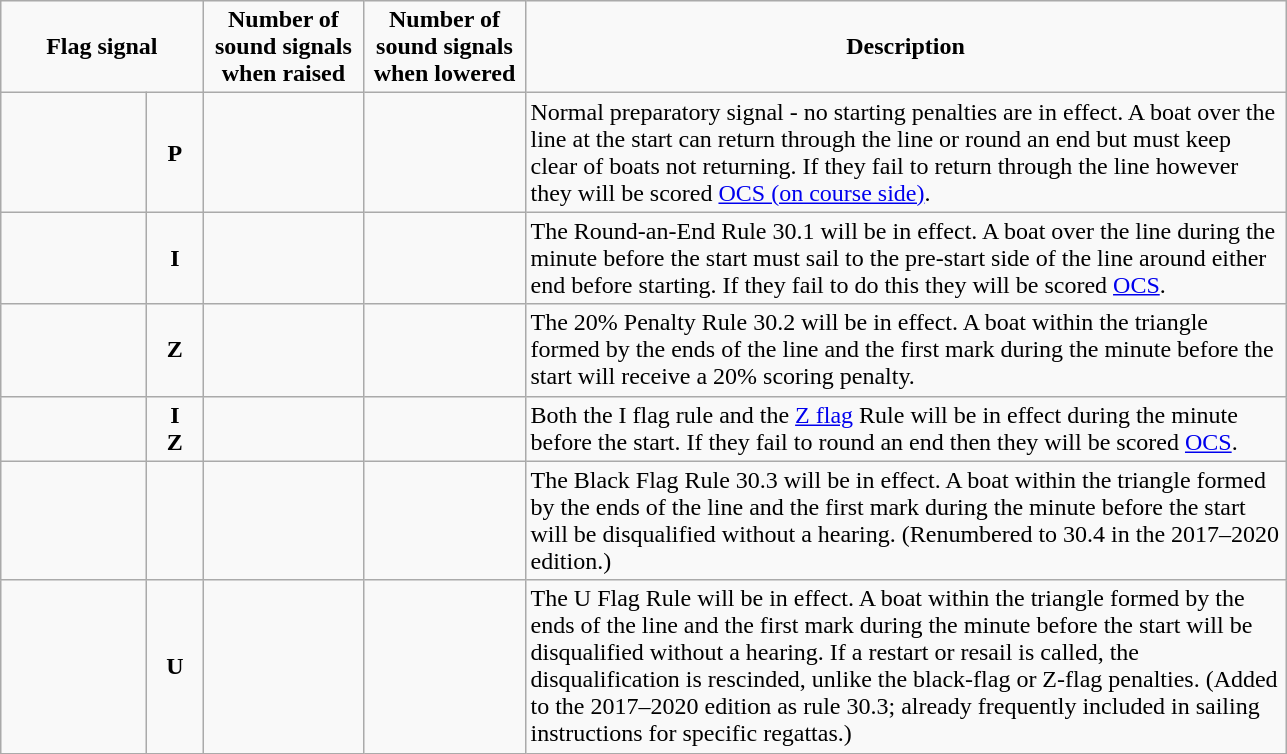<table class="wikitable">
<tr style="text-align: center; font-weight: bold;">
<td colspan="2" width="120px">Flag signal</td>
<td width="100px">Number of sound signals when raised</td>
<td width="100px">Number of sound signals when lowered</td>
<td width="500px">Description</td>
</tr>
<tr>
<td width="90px"></td>
<td width="30px" align="center"><strong>P</strong></td>
<td></td>
<td></td>
<td>Normal preparatory signal - no starting penalties are in effect. A boat over the line at the start can return through the line or round an end but must keep clear of boats not returning. If they fail to return through the line however they will be scored <a href='#'>OCS (on course side)</a>.</td>
</tr>
<tr>
<td></td>
<td align="center"><strong>I</strong></td>
<td></td>
<td></td>
<td>The Round-an-End Rule 30.1 will be in effect. A boat over the line during the minute before the start must sail to the pre-start side of the line around either end before starting. If they fail to do this they will be scored <a href='#'>OCS</a>.</td>
</tr>
<tr>
<td></td>
<td align="center"><strong>Z</strong></td>
<td></td>
<td></td>
<td>The 20% Penalty Rule 30.2 will be in effect. A boat within the triangle formed by the ends of the line and the first mark during the minute before the start will receive a 20% scoring penalty.</td>
</tr>
<tr>
<td> </td>
<td align="center"><strong>I</strong><br><strong>Z</strong></td>
<td></td>
<td></td>
<td>Both the I flag rule and the <a href='#'>Z flag</a> Rule will be in effect during the minute before the start. If they fail to round an end then they will be scored <a href='#'>OCS</a>.</td>
</tr>
<tr>
<td></td>
<td></td>
<td></td>
<td></td>
<td>The Black Flag Rule 30.3 will be in effect. A boat within the triangle formed by the ends of the line and the first mark during the minute before the start will be disqualified without a hearing. (Renumbered to 30.4 in the 2017–2020 edition.)</td>
</tr>
<tr>
<td></td>
<td align="center"><strong>U</strong></td>
<td></td>
<td></td>
<td>The U Flag Rule will be in effect. A boat within the triangle formed by the ends of the line and the first mark during the minute before the start will be disqualified without a hearing. If a restart or resail is called, the disqualification is rescinded, unlike the black-flag or Z-flag penalties. (Added to the 2017–2020 edition as rule 30.3; already frequently included in sailing instructions for specific regattas.)</td>
</tr>
</table>
